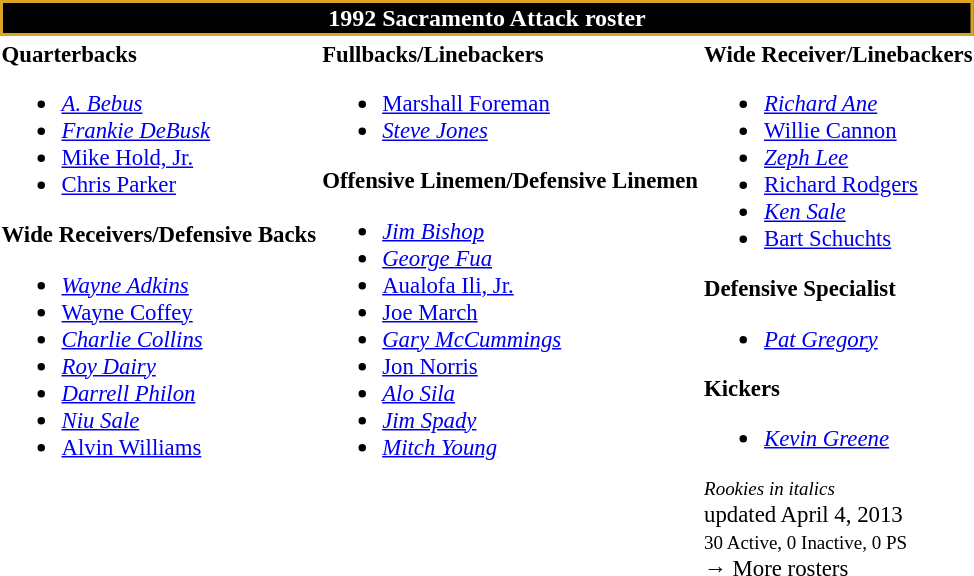<table class="toccolours" style="text-align: left;">
<tr>
<th colspan="7" style="background:black; border:2px solid #DAA520; color:white; text-align:center;">1992 Sacramento Attack roster</th>
</tr>
<tr>
<td style="font-size: 95%;" valign="top"><strong>Quarterbacks</strong><br><ul><li> <em><a href='#'>A. Bebus</a></em></li><li> <em><a href='#'>Frankie DeBusk</a></em></li><li> <a href='#'>Mike Hold, Jr.</a></li><li> <a href='#'>Chris Parker</a></li></ul><strong>Wide Receivers/Defensive Backs</strong><ul><li> <em><a href='#'>Wayne Adkins</a></em></li><li> <a href='#'>Wayne Coffey</a></li><li> <em><a href='#'>Charlie Collins</a></em></li><li> <em><a href='#'>Roy Dairy</a></em></li><li> <em><a href='#'>Darrell Philon</a></em></li><li> <em><a href='#'>Niu Sale</a></em></li><li> <a href='#'>Alvin Williams</a></li></ul></td>
<td style="font-size: 95%;" valign="top"><strong>Fullbacks/Linebackers</strong><br><ul><li> <a href='#'>Marshall Foreman</a></li><li> <em><a href='#'>Steve Jones</a></em></li></ul><strong>Offensive Linemen/Defensive Linemen</strong><ul><li> <em><a href='#'>Jim Bishop</a></em></li><li> <em><a href='#'>George Fua</a></em></li><li> <a href='#'>Aualofa Ili, Jr.</a></li><li> <a href='#'>Joe March</a></li><li> <em><a href='#'>Gary McCummings</a></em></li><li> <a href='#'>Jon Norris</a></li><li> <em><a href='#'>Alo Sila</a></em></li><li> <em><a href='#'>Jim Spady</a></em></li><li> <em><a href='#'>Mitch Young</a></em></li></ul></td>
<td style="font-size: 95%;" valign="top"><strong>Wide Receiver/Linebackers</strong><br><ul><li> <em><a href='#'>Richard Ane</a></em></li><li> <a href='#'>Willie Cannon</a></li><li> <em><a href='#'>Zeph Lee</a></em></li><li> <a href='#'>Richard Rodgers</a></li><li> <em><a href='#'>Ken Sale</a></em></li><li> <a href='#'>Bart Schuchts</a></li></ul><strong>Defensive Specialist</strong><ul><li> <em><a href='#'>Pat Gregory</a></em></li></ul><strong>Kickers</strong><ul><li> <em><a href='#'>Kevin Greene</a></em></li></ul><small><em>Rookies in italics</em></small><br>
 updated April 4, 2013<br>
<small>30 Active, 0 Inactive, 0 PS</small><br>→ More rosters</td>
</tr>
<tr>
</tr>
</table>
